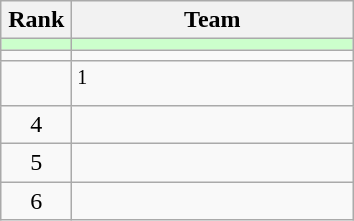<table class="wikitable" style="text-align: center;">
<tr>
<th width=40>Rank</th>
<th width=180>Team</th>
</tr>
<tr bgcolor=#ccffcc>
<td></td>
<td align=left></td>
</tr>
<tr>
<td></td>
<td align=left></td>
</tr>
<tr>
<td></td>
<td align=left><sup>1</sup></td>
</tr>
<tr>
<td>4</td>
<td align=left></td>
</tr>
<tr>
<td>5</td>
<td align=left></td>
</tr>
<tr>
<td>6</td>
<td align=left></td>
</tr>
</table>
